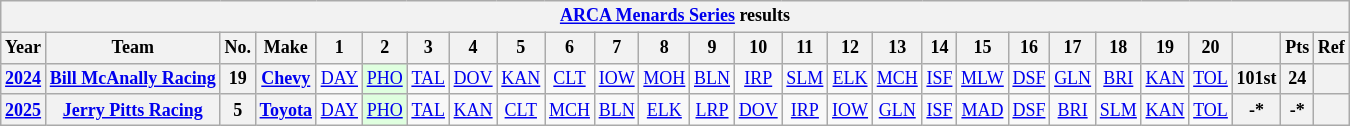<table class="wikitable" style="text-align:center; font-size:75%">
<tr>
<th colspan=27><a href='#'>ARCA Menards Series</a> results</th>
</tr>
<tr>
<th>Year</th>
<th>Team</th>
<th>No.</th>
<th>Make</th>
<th>1</th>
<th>2</th>
<th>3</th>
<th>4</th>
<th>5</th>
<th>6</th>
<th>7</th>
<th>8</th>
<th>9</th>
<th>10</th>
<th>11</th>
<th>12</th>
<th>13</th>
<th>14</th>
<th>15</th>
<th>16</th>
<th>17</th>
<th>18</th>
<th>19</th>
<th>20</th>
<th></th>
<th>Pts</th>
<th>Ref</th>
</tr>
<tr>
<th><a href='#'>2024</a></th>
<th><a href='#'>Bill McAnally Racing</a></th>
<th>19</th>
<th><a href='#'>Chevy</a></th>
<td><a href='#'>DAY</a></td>
<td style="background:#DFFFDF;"><a href='#'>PHO</a><br></td>
<td><a href='#'>TAL</a></td>
<td><a href='#'>DOV</a></td>
<td><a href='#'>KAN</a></td>
<td><a href='#'>CLT</a></td>
<td><a href='#'>IOW</a></td>
<td><a href='#'>MOH</a></td>
<td><a href='#'>BLN</a></td>
<td><a href='#'>IRP</a></td>
<td><a href='#'>SLM</a></td>
<td><a href='#'>ELK</a></td>
<td><a href='#'>MCH</a></td>
<td><a href='#'>ISF</a></td>
<td><a href='#'>MLW</a></td>
<td><a href='#'>DSF</a></td>
<td><a href='#'>GLN</a></td>
<td><a href='#'>BRI</a></td>
<td><a href='#'>KAN</a></td>
<td><a href='#'>TOL</a></td>
<th>101st</th>
<th>24</th>
<th></th>
</tr>
<tr>
<th><a href='#'>2025</a></th>
<th><a href='#'>Jerry Pitts Racing</a></th>
<th>5</th>
<th><a href='#'>Toyota</a></th>
<td><a href='#'>DAY</a></td>
<td style="background:#DFFFDF;"><a href='#'>PHO</a><br></td>
<td><a href='#'>TAL</a></td>
<td><a href='#'>KAN</a></td>
<td><a href='#'>CLT</a></td>
<td><a href='#'>MCH</a></td>
<td><a href='#'>BLN</a></td>
<td><a href='#'>ELK</a></td>
<td><a href='#'>LRP</a></td>
<td><a href='#'>DOV</a></td>
<td><a href='#'>IRP</a></td>
<td><a href='#'>IOW</a></td>
<td><a href='#'>GLN</a></td>
<td><a href='#'>ISF</a></td>
<td><a href='#'>MAD</a></td>
<td><a href='#'>DSF</a></td>
<td><a href='#'>BRI</a></td>
<td><a href='#'>SLM</a></td>
<td><a href='#'>KAN</a></td>
<td><a href='#'>TOL</a></td>
<th>-*</th>
<th>-*</th>
<th></th>
</tr>
</table>
